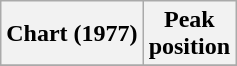<table class="wikitable sortable plainrowheaders">
<tr>
<th scope="col">Chart (1977)</th>
<th scope="col">Peak<br>position</th>
</tr>
<tr>
</tr>
</table>
